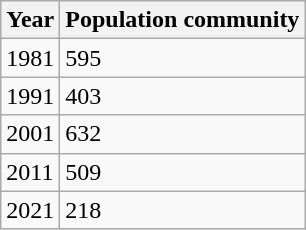<table class="wikitable">
<tr>
<th>Year</th>
<th>Population community</th>
</tr>
<tr>
<td>1981</td>
<td>595</td>
</tr>
<tr>
<td>1991</td>
<td>403</td>
</tr>
<tr>
<td>2001</td>
<td>632</td>
</tr>
<tr>
<td>2011</td>
<td>509</td>
</tr>
<tr>
<td>2021</td>
<td>218</td>
</tr>
</table>
